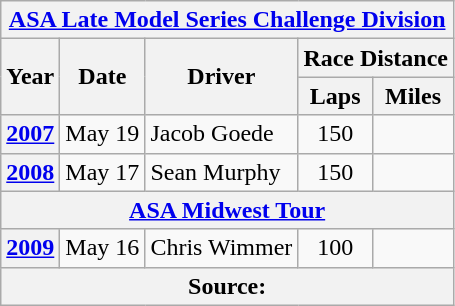<table class="wikitable">
<tr>
<th colspan="5"><a href='#'>ASA Late Model Series Challenge Division</a></th>
</tr>
<tr>
<th rowspan="2">Year</th>
<th rowspan="2">Date</th>
<th rowspan="2">Driver</th>
<th colspan="2">Race Distance</th>
</tr>
<tr>
<th>Laps</th>
<th>Miles</th>
</tr>
<tr>
<th><a href='#'>2007</a></th>
<td>May 19</td>
<td>Jacob Goede</td>
<td align="center">150</td>
<td align="center"></td>
</tr>
<tr>
<th><a href='#'>2008</a></th>
<td>May 17</td>
<td>Sean Murphy</td>
<td align="center">150</td>
<td align="center"></td>
</tr>
<tr>
<th colspan="5"><a href='#'>ASA Midwest Tour</a></th>
</tr>
<tr>
<th><a href='#'>2009</a></th>
<td>May 16</td>
<td>Chris Wimmer</td>
<td align="center">100</td>
<td align="center"></td>
</tr>
<tr>
<th colspan="5">Source: </th>
</tr>
</table>
